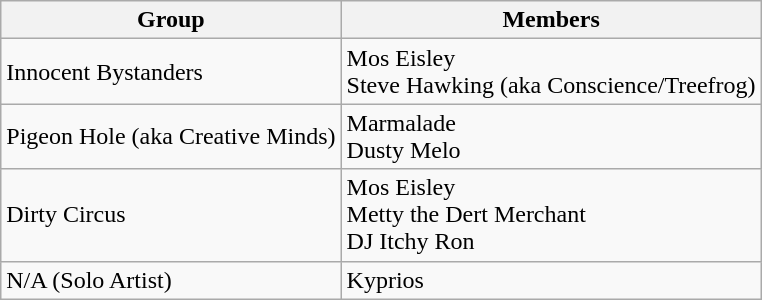<table class="wikitable">
<tr>
<th>Group</th>
<th>Members</th>
</tr>
<tr>
<td>Innocent Bystanders</td>
<td>Mos Eisley<br>Steve Hawking (aka Conscience/Treefrog)</td>
</tr>
<tr>
<td>Pigeon Hole (aka Creative Minds)</td>
<td>Marmalade<br>Dusty Melo</td>
</tr>
<tr>
<td>Dirty Circus</td>
<td>Mos Eisley<br>Metty the Dert Merchant<br>DJ Itchy Ron</td>
</tr>
<tr>
<td>N/A (Solo Artist)</td>
<td>Kyprios</td>
</tr>
</table>
